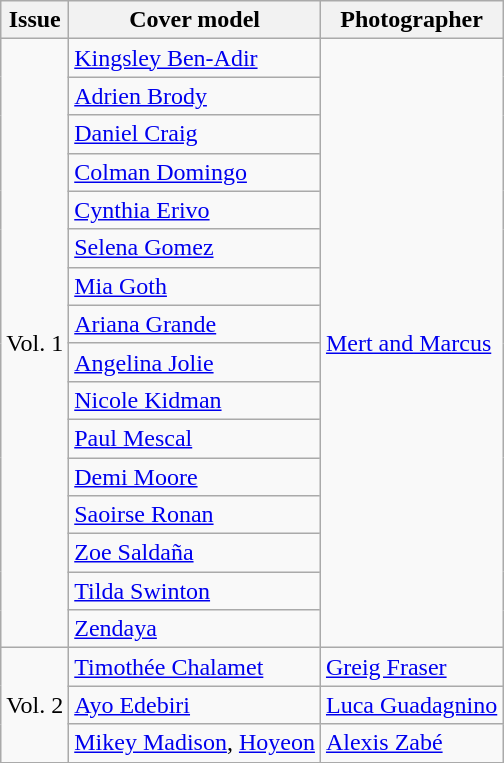<table class="sortable wikitable">
<tr>
<th>Issue</th>
<th>Cover model</th>
<th>Photographer</th>
</tr>
<tr>
<td rowspan="16">Vol. 1</td>
<td><a href='#'>Kingsley Ben-Adir</a></td>
<td rowspan="16"><a href='#'>Mert and Marcus</a></td>
</tr>
<tr>
<td><a href='#'>Adrien Brody</a></td>
</tr>
<tr>
<td><a href='#'>Daniel Craig</a></td>
</tr>
<tr>
<td><a href='#'>Colman Domingo</a></td>
</tr>
<tr>
<td><a href='#'>Cynthia Erivo</a></td>
</tr>
<tr>
<td><a href='#'>Selena Gomez</a></td>
</tr>
<tr>
<td><a href='#'>Mia Goth</a></td>
</tr>
<tr>
<td><a href='#'>Ariana Grande</a></td>
</tr>
<tr>
<td><a href='#'>Angelina Jolie</a></td>
</tr>
<tr>
<td><a href='#'>Nicole Kidman</a></td>
</tr>
<tr>
<td><a href='#'>Paul Mescal</a></td>
</tr>
<tr>
<td><a href='#'>Demi Moore</a></td>
</tr>
<tr>
<td><a href='#'>Saoirse Ronan</a></td>
</tr>
<tr>
<td><a href='#'>Zoe Saldaña</a></td>
</tr>
<tr>
<td><a href='#'>Tilda Swinton</a></td>
</tr>
<tr>
<td><a href='#'>Zendaya</a></td>
</tr>
<tr>
<td rowspan="3">Vol. 2</td>
<td><a href='#'>Timothée Chalamet</a></td>
<td><a href='#'>Greig Fraser</a></td>
</tr>
<tr>
<td><a href='#'>Ayo Edebiri</a></td>
<td><a href='#'>Luca Guadagnino</a></td>
</tr>
<tr>
<td><a href='#'>Mikey Madison</a>, <a href='#'>Hoyeon</a></td>
<td><a href='#'>Alexis Zabé</a></td>
</tr>
</table>
